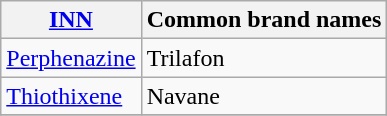<table class="wikitable">
<tr>
<th><a href='#'>INN</a></th>
<th>Common brand names</th>
</tr>
<tr>
<td><a href='#'>Perphenazine</a></td>
<td>Trilafon</td>
</tr>
<tr>
<td><a href='#'>Thiothixene</a></td>
<td>Navane</td>
</tr>
<tr>
</tr>
</table>
